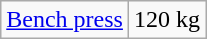<table class="wikitable">
<tr>
<td><a href='#'>Bench press</a></td>
<td>120 kg</td>
</tr>
</table>
